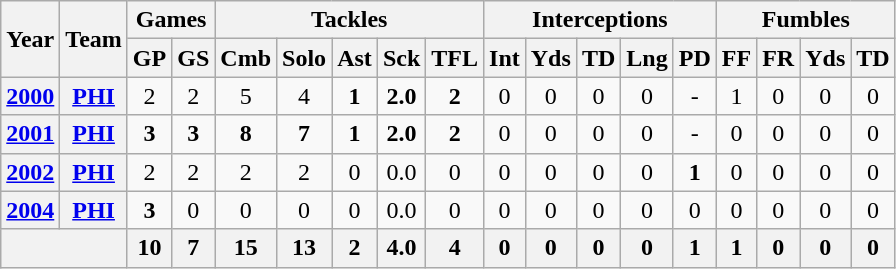<table class="wikitable" style="text-align:center">
<tr>
<th rowspan="2">Year</th>
<th rowspan="2">Team</th>
<th colspan="2">Games</th>
<th colspan="5">Tackles</th>
<th colspan="5">Interceptions</th>
<th colspan="4">Fumbles</th>
</tr>
<tr>
<th>GP</th>
<th>GS</th>
<th>Cmb</th>
<th>Solo</th>
<th>Ast</th>
<th>Sck</th>
<th>TFL</th>
<th>Int</th>
<th>Yds</th>
<th>TD</th>
<th>Lng</th>
<th>PD</th>
<th>FF</th>
<th>FR</th>
<th>Yds</th>
<th>TD</th>
</tr>
<tr>
<th><a href='#'>2000</a></th>
<th><a href='#'>PHI</a></th>
<td>2</td>
<td>2</td>
<td>5</td>
<td>4</td>
<td><strong>1</strong></td>
<td><strong>2.0</strong></td>
<td><strong>2</strong></td>
<td>0</td>
<td>0</td>
<td>0</td>
<td>0</td>
<td>-</td>
<td>1</td>
<td>0</td>
<td>0</td>
<td>0</td>
</tr>
<tr>
<th><a href='#'>2001</a></th>
<th><a href='#'>PHI</a></th>
<td><strong>3</strong></td>
<td><strong>3</strong></td>
<td><strong>8</strong></td>
<td><strong>7</strong></td>
<td><strong>1</strong></td>
<td><strong>2.0</strong></td>
<td><strong>2</strong></td>
<td>0</td>
<td>0</td>
<td>0</td>
<td>0</td>
<td>-</td>
<td>0</td>
<td>0</td>
<td>0</td>
<td>0</td>
</tr>
<tr>
<th><a href='#'>2002</a></th>
<th><a href='#'>PHI</a></th>
<td>2</td>
<td>2</td>
<td>2</td>
<td>2</td>
<td>0</td>
<td>0.0</td>
<td>0</td>
<td>0</td>
<td>0</td>
<td>0</td>
<td>0</td>
<td><strong>1</strong></td>
<td>0</td>
<td>0</td>
<td>0</td>
<td>0</td>
</tr>
<tr>
<th><a href='#'>2004</a></th>
<th><a href='#'>PHI</a></th>
<td><strong>3</strong></td>
<td>0</td>
<td>0</td>
<td>0</td>
<td>0</td>
<td>0.0</td>
<td>0</td>
<td>0</td>
<td>0</td>
<td>0</td>
<td>0</td>
<td>0</td>
<td>0</td>
<td>0</td>
<td>0</td>
<td>0</td>
</tr>
<tr>
<th colspan="2"></th>
<th>10</th>
<th>7</th>
<th>15</th>
<th>13</th>
<th>2</th>
<th>4.0</th>
<th>4</th>
<th>0</th>
<th>0</th>
<th>0</th>
<th>0</th>
<th>1</th>
<th>1</th>
<th>0</th>
<th>0</th>
<th>0</th>
</tr>
</table>
